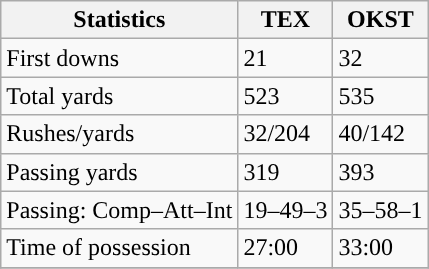<table class="wikitable" style="float: left;">
<tr>
<th>Statistics</th>
<th>TEX</th>
<th>OKST</th>
</tr>
<tr>
<td>First downs</td>
<td>21</td>
<td>32</td>
</tr>
<tr>
<td>Total yards</td>
<td>523</td>
<td>535</td>
</tr>
<tr>
<td>Rushes/yards</td>
<td>32/204</td>
<td>40/142</td>
</tr>
<tr>
<td>Passing yards</td>
<td>319</td>
<td>393</td>
</tr>
<tr>
<td>Passing: Comp–Att–Int</td>
<td>19–49–3</td>
<td>35–58–1</td>
</tr>
<tr>
<td>Time of possession</td>
<td>27:00</td>
<td>33:00</td>
</tr>
<tr>
</tr>
</table>
